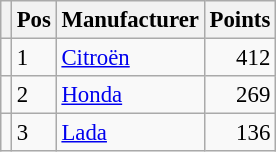<table class="wikitable" style="font-size: 95%;">
<tr>
<th></th>
<th>Pos</th>
<th>Manufacturer</th>
<th>Points</th>
</tr>
<tr>
<td align="left"></td>
<td>1</td>
<td> <a href='#'>Citroën</a></td>
<td align="right">412</td>
</tr>
<tr>
<td align="left"></td>
<td>2</td>
<td> <a href='#'>Honda</a></td>
<td align="right">269</td>
</tr>
<tr>
<td align="left"></td>
<td>3</td>
<td> <a href='#'>Lada</a></td>
<td align="right">136</td>
</tr>
</table>
